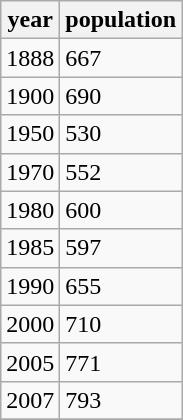<table class="wikitable">
<tr>
<th>year</th>
<th>population</th>
</tr>
<tr>
<td>1888</td>
<td>667</td>
</tr>
<tr>
<td>1900</td>
<td>690</td>
</tr>
<tr>
<td>1950</td>
<td>530</td>
</tr>
<tr>
<td>1970</td>
<td>552</td>
</tr>
<tr>
<td>1980</td>
<td>600</td>
</tr>
<tr>
<td>1985</td>
<td>597</td>
</tr>
<tr>
<td>1990</td>
<td>655</td>
</tr>
<tr>
<td>2000</td>
<td>710</td>
</tr>
<tr>
<td>2005</td>
<td>771</td>
</tr>
<tr>
<td>2007</td>
<td>793</td>
</tr>
<tr>
</tr>
</table>
